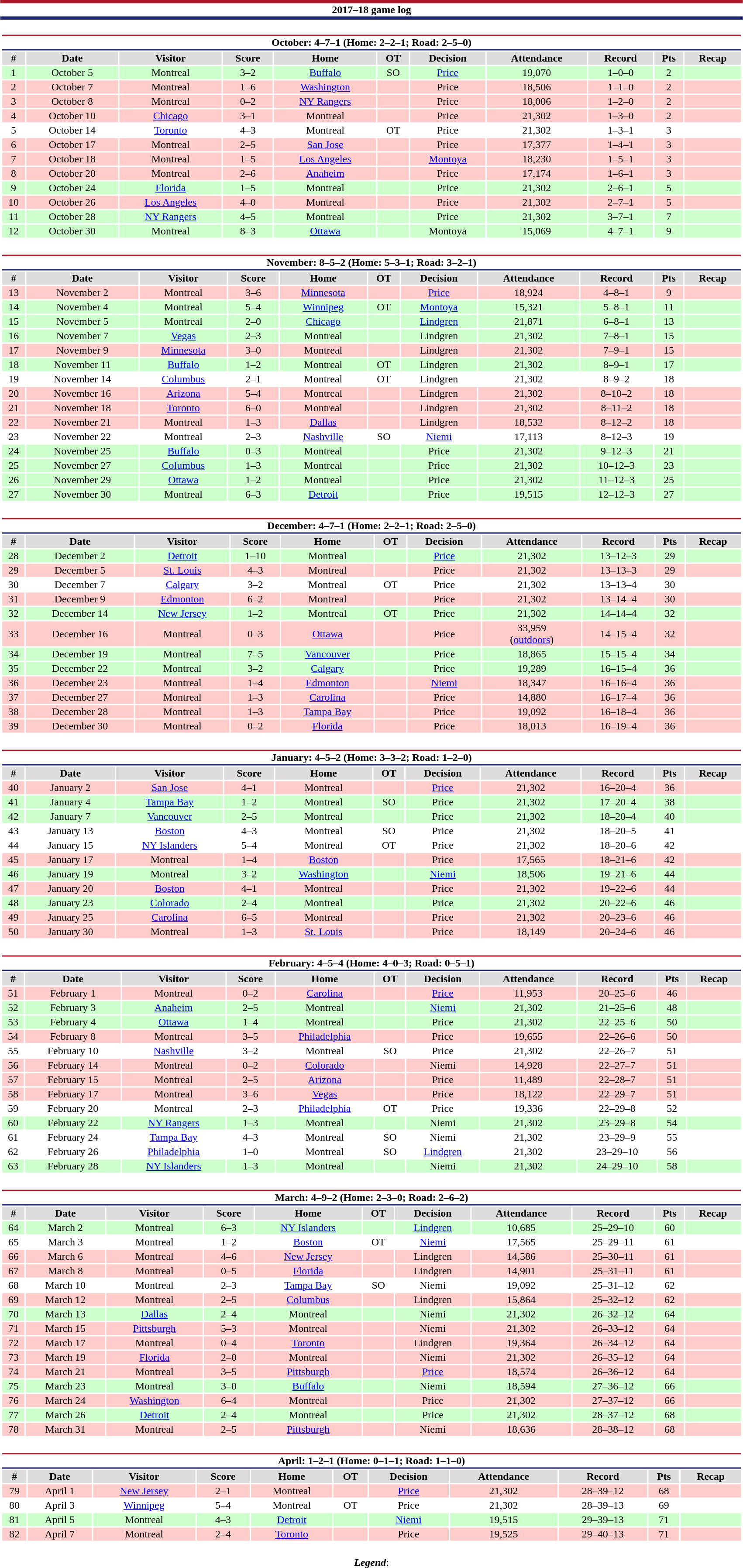<table class="toccolours" style="width:90%; clear:both; margin:1.5em auto; text-align:center;">
<tr>
<th colspan="11" style="background:#fff; border-top:#af1e2d 5px solid; border-bottom:#192168 5px solid;">2017–18 game log</th>
</tr>
<tr>
<td colspan=11><br><table class="toccolours collapsible collapsed" style="width:100%;">
<tr>
<th colspan="11" style="background:#fff; border-top:#af1e2d 2px solid; border-bottom:#192168 2px solid;">October: 4–7–1 (Home: 2–2–1; Road: 2–5–0)</th>
</tr>
<tr style="background:#ddd;">
<th>#</th>
<th>Date</th>
<th>Visitor</th>
<th>Score</th>
<th>Home</th>
<th>OT</th>
<th>Decision</th>
<th>Attendance</th>
<th>Record</th>
<th>Pts</th>
<th>Recap</th>
</tr>
<tr style="background:#cfc;">
<td>1</td>
<td>October 5</td>
<td>Montreal</td>
<td>3–2</td>
<td><a href='#'>Buffalo</a></td>
<td>SO</td>
<td><a href='#'>Price</a></td>
<td>19,070</td>
<td>1–0–0</td>
<td>2</td>
<td></td>
</tr>
<tr style="background:#fcc;">
<td>2</td>
<td>October 7</td>
<td>Montreal</td>
<td>1–6</td>
<td><a href='#'>Washington</a></td>
<td></td>
<td>Price</td>
<td>18,506</td>
<td>1–1–0</td>
<td>2</td>
<td></td>
</tr>
<tr style="background:#fcc;">
<td>3</td>
<td>October 8</td>
<td>Montreal</td>
<td>0–2</td>
<td><a href='#'>NY Rangers</a></td>
<td></td>
<td>Price</td>
<td>18,006</td>
<td>1–2–0</td>
<td>2</td>
<td></td>
</tr>
<tr style="background:#fcc;">
<td>4</td>
<td>October 10</td>
<td><a href='#'>Chicago</a></td>
<td>3–1</td>
<td>Montreal</td>
<td></td>
<td>Price</td>
<td>21,302</td>
<td>1–3–0</td>
<td>2</td>
<td></td>
</tr>
<tr style="background:#fff;">
<td>5</td>
<td>October 14</td>
<td><a href='#'>Toronto</a></td>
<td>4–3</td>
<td>Montreal</td>
<td>OT</td>
<td>Price</td>
<td>21,302</td>
<td>1–3–1</td>
<td>3</td>
<td></td>
</tr>
<tr style="background:#fcc;">
<td>6</td>
<td>October 17</td>
<td>Montreal</td>
<td>2–5</td>
<td><a href='#'>San Jose</a></td>
<td></td>
<td>Price</td>
<td>17,377</td>
<td>1–4–1</td>
<td>3</td>
<td></td>
</tr>
<tr style="background:#fcc;">
<td>7</td>
<td>October 18</td>
<td>Montreal</td>
<td>1–5</td>
<td><a href='#'>Los Angeles</a></td>
<td></td>
<td><a href='#'>Montoya</a></td>
<td>18,230</td>
<td>1–5–1</td>
<td>3</td>
<td></td>
</tr>
<tr style="background:#fcc;">
<td>8</td>
<td>October 20</td>
<td>Montreal</td>
<td>2–6</td>
<td><a href='#'>Anaheim</a></td>
<td></td>
<td>Price</td>
<td>17,174</td>
<td>1–6–1</td>
<td>3</td>
<td></td>
</tr>
<tr style="background:#cfc;">
<td>9</td>
<td>October 24</td>
<td><a href='#'>Florida</a></td>
<td>1–5</td>
<td>Montreal</td>
<td></td>
<td>Price</td>
<td>21,302</td>
<td>2–6–1</td>
<td>5</td>
<td></td>
</tr>
<tr style="background:#fcc;">
<td>10</td>
<td>October 26</td>
<td><a href='#'>Los Angeles</a></td>
<td>4–0</td>
<td>Montreal</td>
<td></td>
<td>Price</td>
<td>21,302</td>
<td>2–7–1</td>
<td>5</td>
<td></td>
</tr>
<tr style="background:#cfc;">
<td>11</td>
<td>October 28</td>
<td><a href='#'>NY Rangers</a></td>
<td>4–5</td>
<td>Montreal</td>
<td></td>
<td>Price</td>
<td>21,302</td>
<td>3–7–1</td>
<td>7</td>
<td></td>
</tr>
<tr style="background:#cfc;">
<td>12</td>
<td>October 30</td>
<td>Montreal</td>
<td>8–3</td>
<td><a href='#'>Ottawa</a></td>
<td></td>
<td>Montoya</td>
<td>15,069</td>
<td>4–7–1</td>
<td>9</td>
<td></td>
</tr>
</table>
</td>
</tr>
<tr>
<td colspan=11><br><table class="toccolours collapsible collapsed" style="width:100%;">
<tr>
<th colspan="11" style="background:#fff; border-top:#af1e2d 2px solid; border-bottom:#192168 2px solid;">November: 8–5–2 (Home: 5–3–1; Road: 3–2–1)</th>
</tr>
<tr style="background:#ddd;">
<th>#</th>
<th>Date</th>
<th>Visitor</th>
<th>Score</th>
<th>Home</th>
<th>OT</th>
<th>Decision</th>
<th>Attendance</th>
<th>Record</th>
<th>Pts</th>
<th>Recap</th>
</tr>
<tr style="background:#fcc;">
<td>13</td>
<td>November 2</td>
<td>Montreal</td>
<td>3–6</td>
<td><a href='#'>Minnesota</a></td>
<td></td>
<td><a href='#'>Price</a></td>
<td>18,924</td>
<td>4–8–1</td>
<td>9</td>
<td></td>
</tr>
<tr style="background:#cfc;">
<td>14</td>
<td>November 4</td>
<td>Montreal</td>
<td>5–4</td>
<td><a href='#'>Winnipeg</a></td>
<td>OT</td>
<td><a href='#'>Montoya</a></td>
<td>15,321</td>
<td>5–8–1</td>
<td>11</td>
<td></td>
</tr>
<tr style="background:#cfc;">
<td>15</td>
<td>November 5</td>
<td>Montreal</td>
<td>2–0</td>
<td><a href='#'>Chicago</a></td>
<td></td>
<td><a href='#'>Lindgren</a></td>
<td>21,871</td>
<td>6–8–1</td>
<td>13</td>
<td></td>
</tr>
<tr style="background:#cfc;">
<td>16</td>
<td>November 7</td>
<td><a href='#'>Vegas</a></td>
<td>2–3</td>
<td>Montreal</td>
<td></td>
<td>Lindgren</td>
<td>21,302</td>
<td>7–8–1</td>
<td>15</td>
<td></td>
</tr>
<tr style="background:#fcc;">
<td>17</td>
<td>November 9</td>
<td><a href='#'>Minnesota</a></td>
<td>3–0</td>
<td>Montreal</td>
<td></td>
<td>Lindgren</td>
<td>21,302</td>
<td>7–9–1</td>
<td>15</td>
<td></td>
</tr>
<tr style="background:#cfc;">
<td>18</td>
<td>November 11</td>
<td><a href='#'>Buffalo</a></td>
<td>1–2</td>
<td>Montreal</td>
<td>OT</td>
<td>Lindgren</td>
<td>21,302</td>
<td>8–9–1</td>
<td>17</td>
<td></td>
</tr>
<tr style="background:#fff;">
<td>19</td>
<td>November 14</td>
<td><a href='#'>Columbus</a></td>
<td>2–1</td>
<td>Montreal</td>
<td>OT</td>
<td>Lindgren</td>
<td>21,302</td>
<td>8–9–2</td>
<td>18</td>
<td></td>
</tr>
<tr style="background:#fcc;">
<td>20</td>
<td>November 16</td>
<td><a href='#'>Arizona</a></td>
<td>5–4</td>
<td>Montreal</td>
<td></td>
<td>Lindgren</td>
<td>21,302</td>
<td>8–10–2</td>
<td>18</td>
<td></td>
</tr>
<tr style="background:#fcc;">
<td>21</td>
<td>November 18</td>
<td><a href='#'>Toronto</a></td>
<td>6–0</td>
<td>Montreal</td>
<td></td>
<td>Lindgren</td>
<td>21,302</td>
<td>8–11–2</td>
<td>18</td>
<td></td>
</tr>
<tr style="background:#fcc;">
<td>22</td>
<td>November 21</td>
<td>Montreal</td>
<td>1–3</td>
<td><a href='#'>Dallas</a></td>
<td></td>
<td>Lindgren</td>
<td>18,532</td>
<td>8–12–2</td>
<td>18</td>
<td></td>
</tr>
<tr style="background:#fff;">
<td>23</td>
<td>November 22</td>
<td>Montreal</td>
<td>2–3</td>
<td><a href='#'>Nashville</a></td>
<td>SO</td>
<td><a href='#'>Niemi</a></td>
<td>17,113</td>
<td>8–12–3</td>
<td>19</td>
<td></td>
</tr>
<tr style="background:#cfc;">
<td>24</td>
<td>November 25</td>
<td><a href='#'>Buffalo</a></td>
<td>0–3</td>
<td>Montreal</td>
<td></td>
<td>Price</td>
<td>21,302</td>
<td>9–12–3</td>
<td>21</td>
<td></td>
</tr>
<tr style="background:#cfc;">
<td>25</td>
<td>November 27</td>
<td><a href='#'>Columbus</a></td>
<td>1–3</td>
<td>Montreal</td>
<td></td>
<td>Price</td>
<td>21,302</td>
<td>10–12–3</td>
<td>23</td>
<td></td>
</tr>
<tr style="background:#cfc;">
<td>26</td>
<td>November 29</td>
<td><a href='#'>Ottawa</a></td>
<td>1–2</td>
<td>Montreal</td>
<td></td>
<td>Price</td>
<td>21,302</td>
<td>11–12–3</td>
<td>25</td>
<td></td>
</tr>
<tr style="background:#cfc;">
<td>27</td>
<td>November 30</td>
<td>Montreal</td>
<td>6–3</td>
<td><a href='#'>Detroit</a></td>
<td></td>
<td>Price</td>
<td>19,515</td>
<td>12–12–3</td>
<td>27</td>
<td></td>
</tr>
</table>
</td>
</tr>
<tr>
<td colspan=11><br><table class="toccolours collapsible collapsed" style="width:100%;">
<tr>
<th colspan="11" style="background:#fff; border-top:#af1e2d 2px solid; border-bottom:#192168 2px solid;">December: 4–7–1 (Home: 2–2–1; Road: 2–5–0)</th>
</tr>
<tr style="background:#ddd;">
<th>#</th>
<th>Date</th>
<th>Visitor</th>
<th>Score</th>
<th>Home</th>
<th>OT</th>
<th>Decision</th>
<th>Attendance</th>
<th>Record</th>
<th>Pts</th>
<th>Recap</th>
</tr>
<tr style="background:#cfc;">
<td>28</td>
<td>December 2</td>
<td><a href='#'>Detroit</a></td>
<td>1–10</td>
<td>Montreal</td>
<td></td>
<td><a href='#'>Price</a></td>
<td>21,302</td>
<td>13–12–3</td>
<td>29</td>
<td></td>
</tr>
<tr style="background:#fcc;">
<td>29</td>
<td>December 5</td>
<td><a href='#'>St. Louis</a></td>
<td>4–3</td>
<td>Montreal</td>
<td></td>
<td>Price</td>
<td>21,302</td>
<td>13–13–3</td>
<td>29</td>
<td></td>
</tr>
<tr style="background:#fff;">
<td>30</td>
<td>December 7</td>
<td><a href='#'>Calgary</a></td>
<td>3–2</td>
<td>Montreal</td>
<td>OT</td>
<td>Price</td>
<td>21,302</td>
<td>13–13–4</td>
<td>30</td>
<td></td>
</tr>
<tr style="background:#fcc;">
<td>31</td>
<td>December 9</td>
<td><a href='#'>Edmonton</a></td>
<td>6–2</td>
<td>Montreal</td>
<td></td>
<td>Price</td>
<td>21,302</td>
<td>13–14–4</td>
<td>30</td>
<td></td>
</tr>
<tr style="background:#cfc;">
<td>32</td>
<td>December 14</td>
<td><a href='#'>New Jersey</a></td>
<td>1–2</td>
<td>Montreal</td>
<td>OT</td>
<td>Price</td>
<td>21,302</td>
<td>14–14–4</td>
<td>32</td>
<td></td>
</tr>
<tr style="background:#fcc;">
<td>33</td>
<td>December 16</td>
<td>Montreal</td>
<td>0–3</td>
<td><a href='#'>Ottawa</a></td>
<td></td>
<td>Price</td>
<td>33,959<br>(<a href='#'>outdoors</a>)</td>
<td>14–15–4</td>
<td>32</td>
<td></td>
</tr>
<tr style="background:#cfc;">
<td>34</td>
<td>December 19</td>
<td>Montreal</td>
<td>7–5</td>
<td><a href='#'>Vancouver</a></td>
<td></td>
<td>Price</td>
<td>18,865</td>
<td>15–15–4</td>
<td>34</td>
<td></td>
</tr>
<tr style="background:#cfc;">
<td>35</td>
<td>December 22</td>
<td>Montreal</td>
<td>3–2</td>
<td><a href='#'>Calgary</a></td>
<td></td>
<td>Price</td>
<td>19,289</td>
<td>16–15–4</td>
<td>36</td>
<td></td>
</tr>
<tr style="background:#fcc;">
<td>36</td>
<td>December 23</td>
<td>Montreal</td>
<td>1–4</td>
<td><a href='#'>Edmonton</a></td>
<td></td>
<td><a href='#'>Niemi</a></td>
<td>18,347</td>
<td>16–16–4</td>
<td>36</td>
<td></td>
</tr>
<tr style="background:#fcc;">
<td>37</td>
<td>December 27</td>
<td>Montreal</td>
<td>1–3</td>
<td><a href='#'>Carolina</a></td>
<td></td>
<td>Price</td>
<td>14,880</td>
<td>16–17–4</td>
<td>36</td>
<td></td>
</tr>
<tr style="background:#fcc;">
<td>38</td>
<td>December 28</td>
<td>Montreal</td>
<td>1–3</td>
<td><a href='#'>Tampa Bay</a></td>
<td></td>
<td>Price</td>
<td>19,092</td>
<td>16–18–4</td>
<td>36</td>
<td></td>
</tr>
<tr style="background:#fcc;">
<td>39</td>
<td>December 30</td>
<td>Montreal</td>
<td>0–2</td>
<td><a href='#'>Florida</a></td>
<td></td>
<td>Price</td>
<td>18,013</td>
<td>16–19–4</td>
<td>36</td>
<td></td>
</tr>
</table>
</td>
</tr>
<tr>
<td colspan=11><br><table class="toccolours collapsible collapsed" style="width:100%;">
<tr>
<th colspan="11" style="background:#fff; border-top:#af1e2d 2px solid; border-bottom:#192168 2px solid;">January: 4–5–2 (Home: 3–3–2; Road: 1–2–0)</th>
</tr>
<tr style="background:#ddd;">
<th>#</th>
<th>Date</th>
<th>Visitor</th>
<th>Score</th>
<th>Home</th>
<th>OT</th>
<th>Decision</th>
<th>Attendance</th>
<th>Record</th>
<th>Pts</th>
<th>Recap</th>
</tr>
<tr style="background:#fcc;">
<td>40</td>
<td>January 2</td>
<td><a href='#'>San Jose</a></td>
<td>4–1</td>
<td>Montreal</td>
<td></td>
<td><a href='#'>Price</a></td>
<td>21,302</td>
<td>16–20–4</td>
<td>36</td>
<td></td>
</tr>
<tr style="background:#cfc;">
<td>41</td>
<td>January 4</td>
<td><a href='#'>Tampa Bay</a></td>
<td>1–2</td>
<td>Montreal</td>
<td>SO</td>
<td>Price</td>
<td>21,302</td>
<td>17–20–4</td>
<td>38</td>
<td></td>
</tr>
<tr style="background:#cfc;">
<td>42</td>
<td>January 7</td>
<td><a href='#'>Vancouver</a></td>
<td>2–5</td>
<td>Montreal</td>
<td></td>
<td>Price</td>
<td>21,302</td>
<td>18–20–4</td>
<td>40</td>
<td></td>
</tr>
<tr style="background:#fff;">
<td>43</td>
<td>January 13</td>
<td><a href='#'>Boston</a></td>
<td>4–3</td>
<td>Montreal</td>
<td>SO</td>
<td>Price</td>
<td>21,302</td>
<td>18–20–5</td>
<td>41</td>
<td></td>
</tr>
<tr style="background:#fff;">
<td>44</td>
<td>January 15</td>
<td><a href='#'>NY Islanders</a></td>
<td>5–4</td>
<td>Montreal</td>
<td>OT</td>
<td>Price</td>
<td>21,302</td>
<td>18–20–6</td>
<td>42</td>
<td></td>
</tr>
<tr style="background:#fcc;">
<td>45</td>
<td>January 17</td>
<td>Montreal</td>
<td>1–4</td>
<td><a href='#'>Boston</a></td>
<td></td>
<td>Price</td>
<td>17,565</td>
<td>18–21–6</td>
<td>42</td>
<td></td>
</tr>
<tr style="background:#cfc;">
<td>46</td>
<td>January 19</td>
<td>Montreal</td>
<td>3–2</td>
<td><a href='#'>Washington</a></td>
<td></td>
<td><a href='#'>Niemi</a></td>
<td>18,506</td>
<td>19–21–6</td>
<td>44</td>
<td></td>
</tr>
<tr style="background:#fcc;">
<td>47</td>
<td>January 20</td>
<td><a href='#'>Boston</a></td>
<td>4–1</td>
<td>Montreal</td>
<td></td>
<td>Price</td>
<td>21,302</td>
<td>19–22–6</td>
<td>44</td>
<td></td>
</tr>
<tr style="background:#cfc;">
<td>48</td>
<td>January 23</td>
<td><a href='#'>Colorado</a></td>
<td>2–4</td>
<td>Montreal</td>
<td></td>
<td>Price</td>
<td>21,302</td>
<td>20–22–6</td>
<td>46</td>
<td></td>
</tr>
<tr style="background:#fcc;">
<td>49</td>
<td>January 25</td>
<td><a href='#'>Carolina</a></td>
<td>6–5</td>
<td>Montreal</td>
<td></td>
<td>Price</td>
<td>21,302</td>
<td>20–23–6</td>
<td>46</td>
<td></td>
</tr>
<tr style="background:#fcc;">
<td>50</td>
<td>January 30</td>
<td>Montreal</td>
<td>1–3</td>
<td><a href='#'>St. Louis</a></td>
<td></td>
<td>Price</td>
<td>18,149</td>
<td>20–24–6</td>
<td>46</td>
<td></td>
</tr>
</table>
</td>
</tr>
<tr>
<td colspan=11><br><table class="toccolours collapsible collapsed" style="width:100%;">
<tr>
<th colspan="11" style="background:#fff; border-top:#af1e2d 2px solid; border-bottom:#192168 2px solid;">February: 4–5–4 (Home: 4–0–3; Road: 0–5–1)</th>
</tr>
<tr style="background:#ddd;">
<th>#</th>
<th>Date</th>
<th>Visitor</th>
<th>Score</th>
<th>Home</th>
<th>OT</th>
<th>Decision</th>
<th>Attendance</th>
<th>Record</th>
<th>Pts</th>
<th>Recap</th>
</tr>
<tr style="background:#fcc;">
<td>51</td>
<td>February 1</td>
<td>Montreal</td>
<td>0–2</td>
<td><a href='#'>Carolina</a></td>
<td></td>
<td><a href='#'>Price</a></td>
<td>11,953</td>
<td>20–25–6</td>
<td>46</td>
<td></td>
</tr>
<tr style="background:#cfc;">
<td>52</td>
<td>February 3</td>
<td><a href='#'>Anaheim</a></td>
<td>2–5</td>
<td>Montreal</td>
<td></td>
<td><a href='#'>Niemi</a></td>
<td>21,302</td>
<td>21–25–6</td>
<td>48</td>
<td></td>
</tr>
<tr style="background:#cfc;">
<td>53</td>
<td>February 4</td>
<td><a href='#'>Ottawa</a></td>
<td>1–4</td>
<td>Montreal</td>
<td></td>
<td>Price</td>
<td>21,302</td>
<td>22–25–6</td>
<td>50</td>
<td></td>
</tr>
<tr style="background:#fcc;">
<td>54</td>
<td>February 8</td>
<td>Montreal</td>
<td>3–5</td>
<td><a href='#'>Philadelphia</a></td>
<td></td>
<td>Price</td>
<td>19,655</td>
<td>22–26–6</td>
<td>50</td>
<td></td>
</tr>
<tr style="background:#fff;">
<td>55</td>
<td>February 10</td>
<td><a href='#'>Nashville</a></td>
<td>3–2</td>
<td>Montreal</td>
<td>SO</td>
<td>Price</td>
<td>21,302</td>
<td>22–26–7</td>
<td>51</td>
<td></td>
</tr>
<tr style="background:#fcc;">
<td>56</td>
<td>February 14</td>
<td>Montreal</td>
<td>0–2</td>
<td><a href='#'>Colorado</a></td>
<td></td>
<td>Niemi</td>
<td>14,928</td>
<td>22–27–7</td>
<td>51</td>
<td></td>
</tr>
<tr style="background:#fcc;">
<td>57</td>
<td>February 15</td>
<td>Montreal</td>
<td>2–5</td>
<td><a href='#'>Arizona</a></td>
<td></td>
<td>Price</td>
<td>11,489</td>
<td>22–28–7</td>
<td>51</td>
<td></td>
</tr>
<tr style="background:#fcc;">
<td>58</td>
<td>February 17</td>
<td>Montreal</td>
<td>3–6</td>
<td><a href='#'>Vegas</a></td>
<td></td>
<td>Price</td>
<td>18,122</td>
<td>22–29–7</td>
<td>51</td>
<td></td>
</tr>
<tr style="background:#fff;">
<td>59</td>
<td>February 20</td>
<td>Montreal</td>
<td>2–3</td>
<td><a href='#'>Philadelphia</a></td>
<td>OT</td>
<td>Price</td>
<td>19,336</td>
<td>22–29–8</td>
<td>52</td>
<td></td>
</tr>
<tr style="background:#cfc;">
<td>60</td>
<td>February 22</td>
<td><a href='#'>NY Rangers</a></td>
<td>1–3</td>
<td>Montreal</td>
<td></td>
<td>Niemi</td>
<td>21,302</td>
<td>23–29–8</td>
<td>54</td>
<td></td>
</tr>
<tr style="background:#fff;">
<td>61</td>
<td>February 24</td>
<td><a href='#'>Tampa Bay</a></td>
<td>4–3</td>
<td>Montreal</td>
<td>SO</td>
<td>Niemi</td>
<td>21,302</td>
<td>23–29–9</td>
<td>55</td>
<td></td>
</tr>
<tr style="background:#fff;">
<td>62</td>
<td>February 26</td>
<td><a href='#'>Philadelphia</a></td>
<td>1–0</td>
<td>Montreal</td>
<td>SO</td>
<td><a href='#'>Lindgren</a></td>
<td>21,302</td>
<td>23–29–10</td>
<td>56</td>
<td></td>
</tr>
<tr style="background:#cfc;">
<td>63</td>
<td>February 28</td>
<td><a href='#'>NY Islanders</a></td>
<td>1–3</td>
<td>Montreal</td>
<td></td>
<td>Niemi</td>
<td>21,302</td>
<td>24–29–10</td>
<td>58</td>
<td></td>
</tr>
</table>
</td>
</tr>
<tr>
<td colspan=11><br><table class="toccolours collapsible collapsed" style="width:100%;">
<tr>
<th colspan="11" style="background:#fff; border-top:#af1e2d 2px solid; border-bottom:#192168 2px solid;">March: 4–9–2 (Home: 2–3–0; Road: 2–6–2)</th>
</tr>
<tr style="background:#ddd;">
<th>#</th>
<th>Date</th>
<th>Visitor</th>
<th>Score</th>
<th>Home</th>
<th>OT</th>
<th>Decision</th>
<th>Attendance</th>
<th>Record</th>
<th>Pts</th>
<th>Recap</th>
</tr>
<tr style="background:#cfc;">
<td>64</td>
<td>March 2</td>
<td>Montreal</td>
<td>6–3</td>
<td><a href='#'>NY Islanders</a></td>
<td></td>
<td><a href='#'>Lindgren</a></td>
<td>10,685</td>
<td>25–29–10</td>
<td>60</td>
<td></td>
</tr>
<tr style="background:#fff;">
<td>65</td>
<td>March 3</td>
<td>Montreal</td>
<td>1–2</td>
<td><a href='#'>Boston</a></td>
<td>OT</td>
<td><a href='#'>Niemi</a></td>
<td>17,565</td>
<td>25–29–11</td>
<td>61</td>
<td></td>
</tr>
<tr style="background:#fcc;">
<td>66</td>
<td>March 6</td>
<td>Montreal</td>
<td>4–6</td>
<td><a href='#'>New Jersey</a></td>
<td></td>
<td>Lindgren</td>
<td>14,586</td>
<td>25–30–11</td>
<td>61</td>
<td></td>
</tr>
<tr style="background:#fcc;">
<td>67</td>
<td>March 8</td>
<td>Montreal</td>
<td>0–5</td>
<td><a href='#'>Florida</a></td>
<td></td>
<td>Lindgren</td>
<td>14,901</td>
<td>25–31–11</td>
<td>61</td>
<td></td>
</tr>
<tr style="background:#fff;">
<td>68</td>
<td>March 10</td>
<td>Montreal</td>
<td>2–3</td>
<td><a href='#'>Tampa Bay</a></td>
<td>SO</td>
<td>Niemi</td>
<td>19,092</td>
<td>25–31–12</td>
<td>62</td>
<td></td>
</tr>
<tr style="background:#fcc;">
<td>69</td>
<td>March 12</td>
<td>Montreal</td>
<td>2–5</td>
<td><a href='#'>Columbus</a></td>
<td></td>
<td>Lindgren</td>
<td>15,864</td>
<td>25–32–12</td>
<td>62</td>
<td></td>
</tr>
<tr style="background:#cfc;">
<td>70</td>
<td>March 13</td>
<td><a href='#'>Dallas</a></td>
<td>2–4</td>
<td>Montreal</td>
<td></td>
<td>Niemi</td>
<td>21,302</td>
<td>26–32–12</td>
<td>64</td>
<td></td>
</tr>
<tr style="background:#fcc;">
<td>71</td>
<td>March 15</td>
<td><a href='#'>Pittsburgh</a></td>
<td>5–3</td>
<td>Montreal</td>
<td></td>
<td>Niemi</td>
<td>21,302</td>
<td>26–33–12</td>
<td>64</td>
<td></td>
</tr>
<tr style="background:#fcc;">
<td>72</td>
<td>March 17</td>
<td>Montreal</td>
<td>0–4</td>
<td><a href='#'>Toronto</a></td>
<td></td>
<td>Lindgren</td>
<td>19,364</td>
<td>26–34–12</td>
<td>64</td>
<td></td>
</tr>
<tr style="background:#fcc;">
<td>73</td>
<td>March 19</td>
<td><a href='#'>Florida</a></td>
<td>2–0</td>
<td>Montreal</td>
<td></td>
<td>Niemi</td>
<td>21,302</td>
<td>26–35–12</td>
<td>64</td>
<td></td>
</tr>
<tr style="background:#fcc;">
<td>74</td>
<td>March 21</td>
<td>Montreal</td>
<td>3–5</td>
<td><a href='#'>Pittsburgh</a></td>
<td></td>
<td><a href='#'>Price</a></td>
<td>18,574</td>
<td>26–36–12</td>
<td>64</td>
<td></td>
</tr>
<tr style="background:#cfc;">
<td>75</td>
<td>March 23</td>
<td>Montreal</td>
<td>3–0</td>
<td><a href='#'>Buffalo</a></td>
<td></td>
<td>Niemi</td>
<td>18,594</td>
<td>27–36–12</td>
<td>66</td>
<td></td>
</tr>
<tr style="background:#fcc;">
<td>76</td>
<td>March 24</td>
<td><a href='#'>Washington</a></td>
<td>6–4</td>
<td>Montreal</td>
<td></td>
<td>Price</td>
<td>21,302</td>
<td>27–37–12</td>
<td>66</td>
<td></td>
</tr>
<tr style="background:#cfc;">
<td>77</td>
<td>March 26</td>
<td><a href='#'>Detroit</a></td>
<td>2–4</td>
<td>Montreal</td>
<td></td>
<td>Price</td>
<td>21,302</td>
<td>28–37–12</td>
<td>68</td>
<td></td>
</tr>
<tr style="background:#fcc;">
<td>78</td>
<td>March 31</td>
<td>Montreal</td>
<td>2–5</td>
<td><a href='#'>Pittsburgh</a></td>
<td></td>
<td>Niemi</td>
<td>18,636</td>
<td>28–38–12</td>
<td>68</td>
<td></td>
</tr>
</table>
</td>
</tr>
<tr>
<td colspan=11><br><table class="toccolours collapsible collapsed" style="width:100%;">
<tr>
<th colspan="11" style="background:#fff; border-top:#af1e2d 2px solid; border-bottom:#192168 2px solid;">April: 1–2–1 (Home: 0–1–1; Road: 1–1–0)</th>
</tr>
<tr style="background:#ddd;">
<th>#</th>
<th>Date</th>
<th>Visitor</th>
<th>Score</th>
<th>Home</th>
<th>OT</th>
<th>Decision</th>
<th>Attendance</th>
<th>Record</th>
<th>Pts</th>
<th>Recap</th>
</tr>
<tr style="background:#fcc;">
<td>79</td>
<td>April 1</td>
<td><a href='#'>New Jersey</a></td>
<td>2–1</td>
<td>Montreal</td>
<td></td>
<td><a href='#'>Price</a></td>
<td>21,302</td>
<td>28–39–12</td>
<td>68</td>
<td></td>
</tr>
<tr style="background:#fff;">
<td>80</td>
<td>April 3</td>
<td><a href='#'>Winnipeg</a></td>
<td>5–4</td>
<td>Montreal</td>
<td>OT</td>
<td>Price</td>
<td>21,302</td>
<td>28–39–13</td>
<td>69</td>
<td></td>
</tr>
<tr style="background:#cfc;">
<td>81</td>
<td>April 5</td>
<td>Montreal</td>
<td>4–3</td>
<td><a href='#'>Detroit</a></td>
<td></td>
<td><a href='#'>Niemi</a></td>
<td>19,515</td>
<td>29–39–13</td>
<td>71</td>
<td></td>
</tr>
<tr style="background:#fcc;">
<td>82</td>
<td>April 7</td>
<td>Montreal</td>
<td>2–4</td>
<td><a href='#'>Toronto</a></td>
<td></td>
<td>Price</td>
<td>19,525</td>
<td>29–40–13</td>
<td>71</td>
<td></td>
</tr>
</table>
</td>
</tr>
<tr>
<td colspan="11" style="text-align:center;"><br><strong><em>Legend</em></strong>:


</td>
</tr>
</table>
